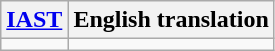<table class="wikitable">
<tr>
<th><a href='#'>IAST</a></th>
<th>English translation</th>
</tr>
<tr>
<td></td>
<td></td>
</tr>
</table>
